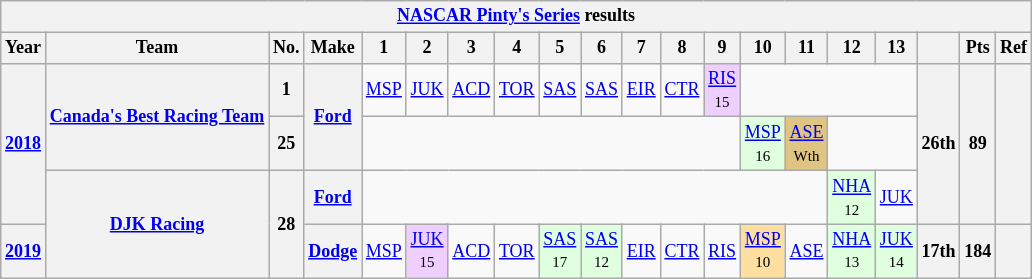<table class="wikitable" style="text-align:center; font-size:75%">
<tr>
<th colspan=45><a href='#'>NASCAR Pinty's Series</a> results</th>
</tr>
<tr>
<th>Year</th>
<th>Team</th>
<th>No.</th>
<th>Make</th>
<th>1</th>
<th>2</th>
<th>3</th>
<th>4</th>
<th>5</th>
<th>6</th>
<th>7</th>
<th>8</th>
<th>9</th>
<th>10</th>
<th>11</th>
<th>12</th>
<th>13</th>
<th></th>
<th>Pts</th>
<th>Ref</th>
</tr>
<tr>
<th rowspan=3><a href='#'>2018</a></th>
<th rowspan=2><a href='#'>Canada's Best Racing Team</a></th>
<th>1</th>
<th rowspan=2><a href='#'>Ford</a></th>
<td><a href='#'>MSP</a></td>
<td><a href='#'>JUK</a></td>
<td><a href='#'>ACD</a></td>
<td><a href='#'>TOR</a></td>
<td><a href='#'>SAS</a></td>
<td><a href='#'>SAS</a></td>
<td><a href='#'>EIR</a></td>
<td><a href='#'>CTR</a></td>
<td style="background:#EFCFFF;"><a href='#'>RIS</a><br><small>15</small></td>
<td colspan=4></td>
<th rowspan=3>26th</th>
<th rowspan=3>89</th>
<th rowspan=3></th>
</tr>
<tr>
<th>25</th>
<td colspan=9></td>
<td style="background:#DFFFDF;"><a href='#'>MSP</a><br><small>16</small></td>
<td style="background:#DFC484;"><a href='#'>ASE</a><br><small>Wth</small></td>
<td colspan=2></td>
</tr>
<tr>
<th rowspan=2><a href='#'>DJK Racing</a></th>
<th rowspan=2>28</th>
<th><a href='#'>Ford</a></th>
<td colspan=11></td>
<td style="background:#DFFFDF;"><a href='#'>NHA</a><br><small>12</small></td>
<td><a href='#'>JUK</a></td>
</tr>
<tr>
<th><a href='#'>2019</a></th>
<th><a href='#'>Dodge</a></th>
<td><a href='#'>MSP</a></td>
<td style="background:#EFCFFF;"><a href='#'>JUK</a><br><small>15</small></td>
<td><a href='#'>ACD</a></td>
<td><a href='#'>TOR</a></td>
<td style="background:#DFFFDF;"><a href='#'>SAS</a><br><small>17</small></td>
<td style="background:#DFFFDF;"><a href='#'>SAS</a><br><small>12</small></td>
<td><a href='#'>EIR</a></td>
<td><a href='#'>CTR</a></td>
<td><a href='#'>RIS</a></td>
<td style="background:#FFDF9F;"><a href='#'>MSP</a><br><small>10</small></td>
<td><a href='#'>ASE</a></td>
<td style="background:#DFFFDF;"><a href='#'>NHA</a><br><small>13</small></td>
<td style="background:#DFFFDF;"><a href='#'>JUK</a><br><small>14</small></td>
<th>17th</th>
<th>184</th>
<th></th>
</tr>
</table>
